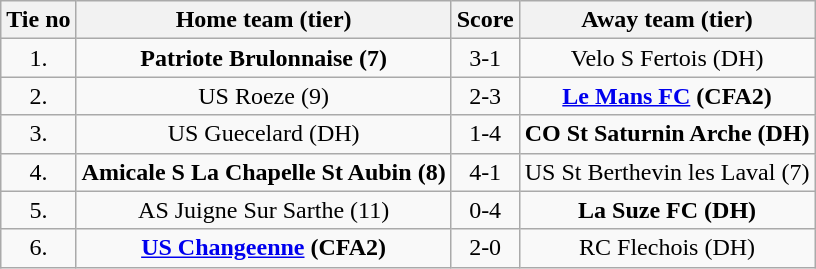<table class="wikitable" style="text-align: center">
<tr>
<th>Tie no</th>
<th>Home team (tier)</th>
<th>Score</th>
<th>Away team (tier)</th>
</tr>
<tr>
<td>1.</td>
<td><strong>Patriote Brulonnaise (7)</strong></td>
<td>3-1</td>
<td>Velo S Fertois (DH)</td>
</tr>
<tr>
<td>2.</td>
<td>US Roeze (9)</td>
<td>2-3</td>
<td><strong><a href='#'>Le Mans FC</a> (CFA2)</strong></td>
</tr>
<tr>
<td>3.</td>
<td>US Guecelard (DH)</td>
<td>1-4</td>
<td><strong>CO St Saturnin Arche (DH)</strong></td>
</tr>
<tr>
<td>4.</td>
<td><strong>Amicale S La Chapelle St Aubin (8)</strong></td>
<td>4-1</td>
<td>US St Berthevin les Laval (7)</td>
</tr>
<tr>
<td>5.</td>
<td>AS Juigne Sur Sarthe (11)</td>
<td>0-4</td>
<td><strong>La Suze FC (DH)</strong></td>
</tr>
<tr>
<td>6.</td>
<td><strong><a href='#'>US Changeenne</a> (CFA2)</strong></td>
<td>2-0</td>
<td>RC Flechois (DH)</td>
</tr>
</table>
